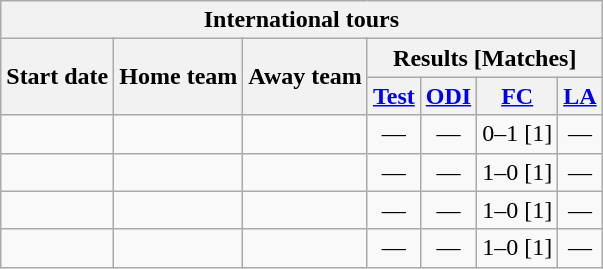<table class="wikitable">
<tr>
<th colspan="7">International tours</th>
</tr>
<tr>
<th rowspan="2">Start date</th>
<th rowspan="2">Home team</th>
<th rowspan="2">Away team</th>
<th colspan="4">Results [Matches]</th>
</tr>
<tr>
<th><a href='#'>Test</a></th>
<th><a href='#'>ODI</a></th>
<th><a href='#'>FC</a></th>
<th><a href='#'>LA</a></th>
</tr>
<tr>
<td><a href='#'></a></td>
<td></td>
<td></td>
<td ; style="text-align:center">—</td>
<td ; style="text-align:center">—</td>
<td>0–1 [1]</td>
<td ; style="text-align:center">—</td>
</tr>
<tr>
<td><a href='#'></a></td>
<td></td>
<td></td>
<td ; style="text-align:center">—</td>
<td ; style="text-align:center">—</td>
<td>1–0 [1]</td>
<td ; style="text-align:center">—</td>
</tr>
<tr>
<td><a href='#'></a></td>
<td></td>
<td></td>
<td ; style="text-align:center">—</td>
<td ; style="text-align:center">—</td>
<td>1–0 [1]</td>
<td ; style="text-align:center">—</td>
</tr>
<tr>
<td><a href='#'></a></td>
<td></td>
<td></td>
<td ; style="text-align:center">—</td>
<td ; style="text-align:center">—</td>
<td>1–0 [1]</td>
<td ; style="text-align:center">—</td>
</tr>
</table>
